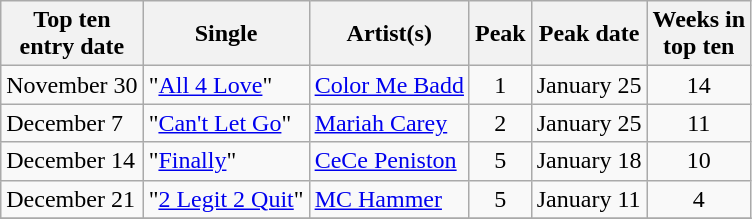<table class="wikitable sortable">
<tr>
<th>Top ten<br>entry date</th>
<th>Single</th>
<th>Artist(s)</th>
<th data-sort-type="number">Peak</th>
<th>Peak date</th>
<th data-sort-type="number">Weeks in<br>top ten</th>
</tr>
<tr>
<td>November 30</td>
<td>"<a href='#'>All 4 Love</a>"</td>
<td><a href='#'>Color Me Badd</a></td>
<td align=center>1</td>
<td>January 25</td>
<td align=center>14</td>
</tr>
<tr>
<td>December 7</td>
<td>"<a href='#'>Can't Let Go</a>"</td>
<td><a href='#'>Mariah Carey</a></td>
<td align=center>2</td>
<td>January 25</td>
<td align=center>11</td>
</tr>
<tr>
<td>December 14</td>
<td>"<a href='#'>Finally</a>"</td>
<td><a href='#'>CeCe Peniston</a></td>
<td align=center>5</td>
<td>January 18</td>
<td align=center>10</td>
</tr>
<tr>
<td>December 21</td>
<td>"<a href='#'>2 Legit 2 Quit</a>"</td>
<td><a href='#'>MC Hammer</a></td>
<td align=center>5</td>
<td>January 11</td>
<td align=center>4</td>
</tr>
<tr>
</tr>
</table>
